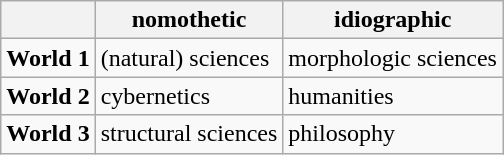<table class="wikitable">
<tr>
<th></th>
<th>nomothetic</th>
<th>idiographic</th>
</tr>
<tr>
<td><strong>World 1</strong></td>
<td>(natural) sciences</td>
<td>morphologic sciences</td>
</tr>
<tr>
<td><strong>World 2</strong></td>
<td>cybernetics</td>
<td>humanities</td>
</tr>
<tr>
<td><strong>World 3</strong></td>
<td>structural sciences</td>
<td>philosophy</td>
</tr>
</table>
